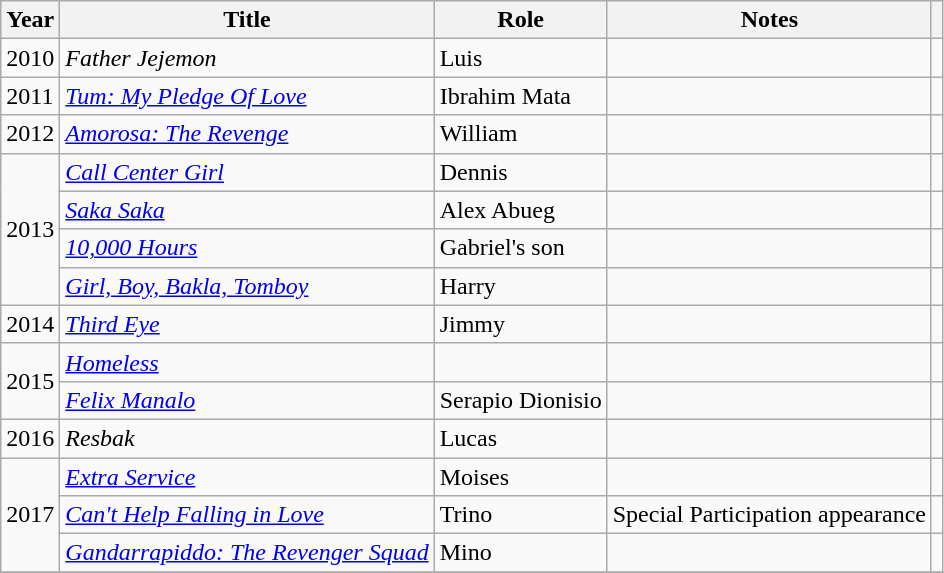<table class="wikitable sortable">
<tr>
<th>Year</th>
<th>Title</th>
<th>Role</th>
<th class="unsortable">Notes</th>
<th class="unsortable"></th>
</tr>
<tr>
<td>2010</td>
<td><em>Father Jejemon</em></td>
<td>Luis</td>
<td></td>
<td></td>
</tr>
<tr>
<td>2011</td>
<td><em><a href='#'>Tum: My Pledge Of Love</a></em></td>
<td>Ibrahim Mata</td>
<td></td>
<td></td>
</tr>
<tr>
<td>2012</td>
<td><em><a href='#'>Amorosa: The Revenge</a></em></td>
<td>William</td>
<td></td>
<td></td>
</tr>
<tr>
<td rowspan="4">2013</td>
<td><em><a href='#'>Call Center Girl</a></em></td>
<td>Dennis</td>
<td></td>
<td></td>
</tr>
<tr>
<td><em><a href='#'>Saka Saka</a></em></td>
<td>Alex Abueg</td>
<td></td>
<td></td>
</tr>
<tr>
<td><em><a href='#'>10,000 Hours</a></em></td>
<td>Gabriel's son</td>
<td></td>
<td></td>
</tr>
<tr>
<td><em><a href='#'>Girl, Boy, Bakla, Tomboy</a></em></td>
<td>Harry</td>
<td></td>
<td></td>
</tr>
<tr>
<td>2014</td>
<td><em><a href='#'>Third Eye</a></em></td>
<td>Jimmy</td>
<td></td>
<td></td>
</tr>
<tr>
<td rowspan="2">2015</td>
<td><em><a href='#'>Homeless</a></em></td>
<td></td>
<td></td>
<td></td>
</tr>
<tr>
<td><em><a href='#'>Felix Manalo</a></em></td>
<td>Serapio Dionisio</td>
<td></td>
<td></td>
</tr>
<tr>
<td>2016</td>
<td><em>Resbak</em></td>
<td>Lucas</td>
<td></td>
<td></td>
</tr>
<tr>
<td rowspan="3">2017</td>
<td><em><a href='#'>Extra Service</a></em></td>
<td>Moises</td>
<td></td>
<td></td>
</tr>
<tr>
<td><em><a href='#'>Can't Help Falling in Love</a></em></td>
<td>Trino</td>
<td>Special Participation appearance</td>
<td></td>
</tr>
<tr>
<td><em><a href='#'>Gandarrapiddo: The Revenger Squad</a></em></td>
<td>Mino</td>
<td></td>
<td></td>
</tr>
<tr>
</tr>
</table>
